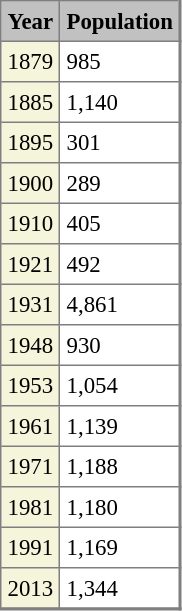<table border=1 cellpadding=4 cellspacing=0 class="toccolours" style="align: left; margin: 0.5em 0 0 0; border-style: solid; border: 1px solid #7f7f7f; border-right-width: 2px; border-bottom-width: 2px; border-collapse: collapse; font-size: 95%;">
<tr>
<td style="background:#c1c1c1;"><strong>Year</strong></td>
<td colspan=1 style="background:#c1c1c1;" align="center"><strong>Population</strong></td>
</tr>
<tr>
<td style="background:#F5F5DC;">1879</td>
<td>985</td>
</tr>
<tr>
<td style="background:#F5F5DC;">1885</td>
<td>1,140</td>
</tr>
<tr>
<td style="background:#F5F5DC;">1895</td>
<td>301</td>
</tr>
<tr>
<td style="background:#F5F5DC;">1900</td>
<td>289</td>
</tr>
<tr>
<td style="background:#F5F5DC;">1910</td>
<td>405</td>
</tr>
<tr>
<td style="background:#F5F5DC;">1921</td>
<td>492</td>
</tr>
<tr>
<td style="background:#F5F5DC;">1931</td>
<td>4,861</td>
</tr>
<tr>
<td style="background:#F5F5DC;">1948</td>
<td>930</td>
</tr>
<tr>
<td style="background:#F5F5DC;">1953</td>
<td>1,054</td>
</tr>
<tr>
<td style="background:#F5F5DC;">1961</td>
<td>1,139</td>
</tr>
<tr>
<td style="background:#F5F5DC;">1971</td>
<td>1,188</td>
</tr>
<tr>
<td style="background:#F5F5DC;">1981</td>
<td>1,180</td>
</tr>
<tr>
<td style="background:#F5F5DC;">1991</td>
<td>1,169</td>
</tr>
<tr>
<td style="background:#F5F5DC;">2013</td>
<td>1,344</td>
</tr>
<tr>
</tr>
</table>
